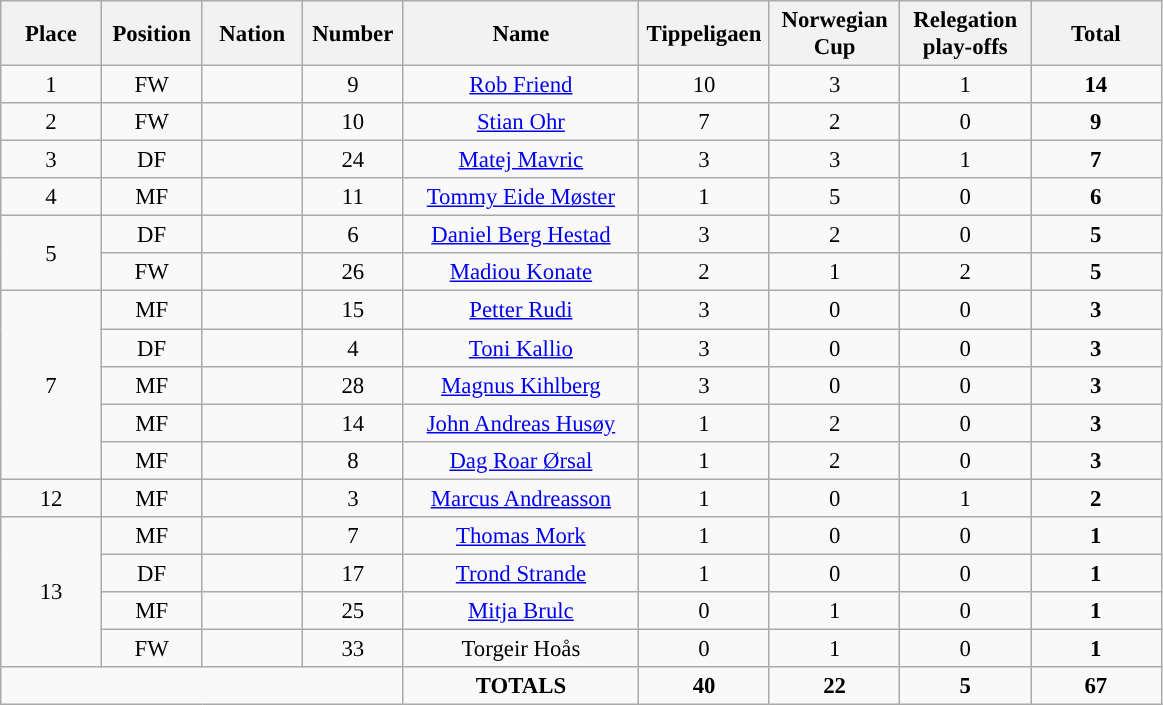<table class="wikitable" style="font-size: 95%; text-align: center;">
<tr>
<th width=60>Place</th>
<th width=60>Position</th>
<th width=60>Nation</th>
<th width=60>Number</th>
<th width=150>Name</th>
<th width=80>Tippeligaen</th>
<th width=80>Norwegian Cup</th>
<th width=80>Relegation play-offs</th>
<th width=80><strong>Total</strong></th>
</tr>
<tr>
<td>1</td>
<td>FW</td>
<td></td>
<td>9</td>
<td><a href='#'>Rob Friend</a></td>
<td>10</td>
<td>3</td>
<td>1</td>
<td><strong>14</strong></td>
</tr>
<tr>
<td>2</td>
<td>FW</td>
<td></td>
<td>10</td>
<td><a href='#'>Stian Ohr</a></td>
<td>7</td>
<td>2</td>
<td>0</td>
<td><strong>9</strong></td>
</tr>
<tr>
<td>3</td>
<td>DF</td>
<td></td>
<td>24</td>
<td><a href='#'>Matej Mavric</a></td>
<td>3</td>
<td>3</td>
<td>1</td>
<td><strong>7</strong></td>
</tr>
<tr>
<td>4</td>
<td>MF</td>
<td></td>
<td>11</td>
<td><a href='#'>Tommy Eide Møster</a></td>
<td>1</td>
<td>5</td>
<td>0</td>
<td><strong>6</strong></td>
</tr>
<tr>
<td rowspan="2">5</td>
<td>DF</td>
<td></td>
<td>6</td>
<td><a href='#'>Daniel Berg Hestad</a></td>
<td>3</td>
<td>2</td>
<td>0</td>
<td><strong>5</strong></td>
</tr>
<tr>
<td>FW</td>
<td></td>
<td>26</td>
<td><a href='#'>Madiou Konate</a></td>
<td>2</td>
<td>1</td>
<td>2</td>
<td><strong>5</strong></td>
</tr>
<tr>
<td rowspan="5">7</td>
<td>MF</td>
<td></td>
<td>15</td>
<td><a href='#'>Petter Rudi</a></td>
<td>3</td>
<td>0</td>
<td>0</td>
<td><strong>3</strong></td>
</tr>
<tr>
<td>DF</td>
<td></td>
<td>4</td>
<td><a href='#'>Toni Kallio</a></td>
<td>3</td>
<td>0</td>
<td>0</td>
<td><strong>3</strong></td>
</tr>
<tr>
<td>MF</td>
<td></td>
<td>28</td>
<td><a href='#'>Magnus Kihlberg</a></td>
<td>3</td>
<td>0</td>
<td>0</td>
<td><strong>3</strong></td>
</tr>
<tr>
<td>MF</td>
<td></td>
<td>14</td>
<td><a href='#'>John Andreas Husøy</a></td>
<td>1</td>
<td>2</td>
<td>0</td>
<td><strong>3</strong></td>
</tr>
<tr>
<td>MF</td>
<td></td>
<td>8</td>
<td><a href='#'>Dag Roar Ørsal</a></td>
<td>1</td>
<td>2</td>
<td>0</td>
<td><strong>3</strong></td>
</tr>
<tr>
<td>12</td>
<td>MF</td>
<td></td>
<td>3</td>
<td><a href='#'>Marcus Andreasson</a></td>
<td>1</td>
<td>0</td>
<td>1</td>
<td><strong>2</strong></td>
</tr>
<tr>
<td rowspan="4">13</td>
<td>MF</td>
<td></td>
<td>7</td>
<td><a href='#'>Thomas Mork</a></td>
<td>1</td>
<td>0</td>
<td>0</td>
<td><strong>1</strong></td>
</tr>
<tr>
<td>DF</td>
<td></td>
<td>17</td>
<td><a href='#'>Trond Strande</a></td>
<td>1</td>
<td>0</td>
<td>0</td>
<td><strong>1</strong></td>
</tr>
<tr>
<td>MF</td>
<td></td>
<td>25</td>
<td><a href='#'>Mitja Brulc</a></td>
<td>0</td>
<td>1</td>
<td>0</td>
<td><strong>1</strong></td>
</tr>
<tr>
<td>FW</td>
<td></td>
<td>33</td>
<td>Torgeir Hoås</td>
<td>0</td>
<td>1</td>
<td>0</td>
<td><strong>1</strong></td>
</tr>
<tr>
<td colspan="4"></td>
<td><strong>TOTALS</strong></td>
<td><strong>40</strong></td>
<td><strong>22</strong></td>
<td><strong>5</strong></td>
<td><strong>67</strong></td>
</tr>
</table>
